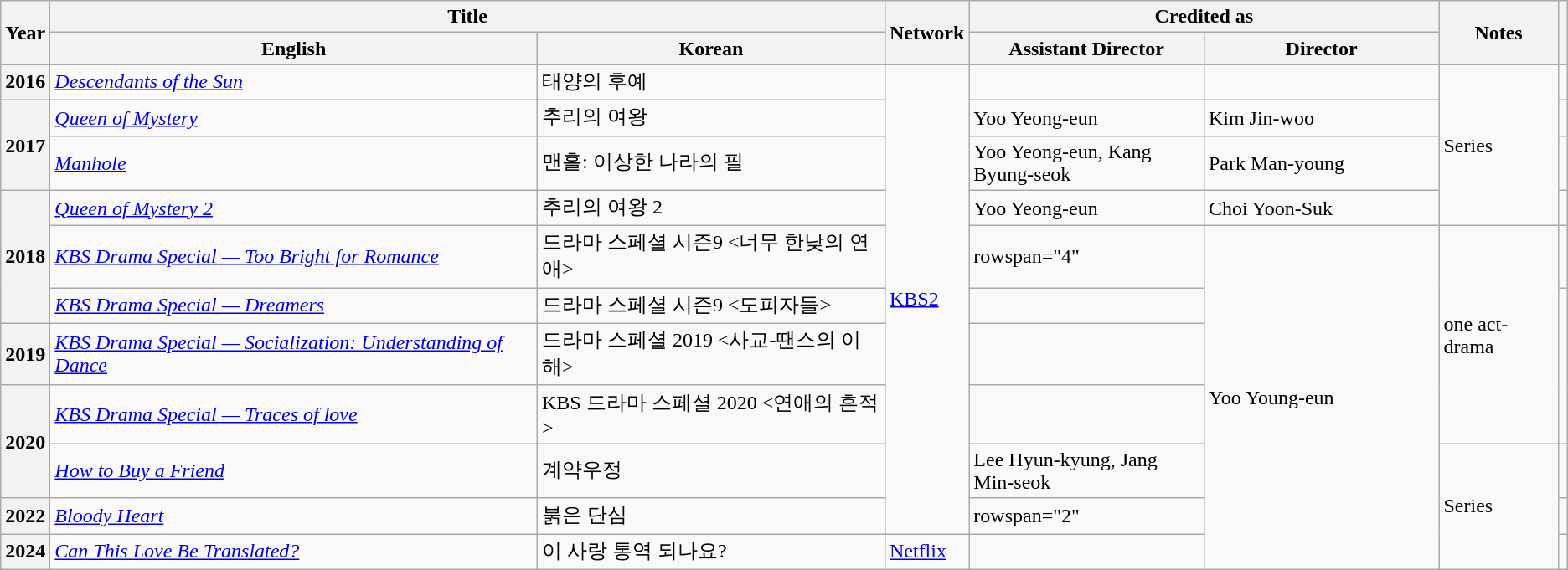<table class="wikitable sortable plainrowheaders">
<tr>
<th rowspan="2">Year</th>
<th colspan="2">Title</th>
<th rowspan="2">Network</th>
<th colspan="2">Credited as</th>
<th rowspan="2">Notes</th>
<th rowspan="2" class="unsortable"></th>
</tr>
<tr>
<th>English</th>
<th>Korean</th>
<th width="15%">Assistant Director</th>
<th width="15%">Director</th>
</tr>
<tr>
<th scope="row">2016</th>
<td><em><a href='#'>Descendants of the Sun</a></em></td>
<td>태양의 후예</td>
<td rowspan="10"><a href='#'>KBS2</a></td>
<td></td>
<td></td>
<td rowspan="4">Series</td>
<td></td>
</tr>
<tr>
<th rowspan="2" scope="row">2017</th>
<td><em><a href='#'>Queen of Mystery</a></em></td>
<td>추리의 여왕</td>
<td>Yoo Yeong-eun</td>
<td>Kim Jin-woo</td>
<td></td>
</tr>
<tr>
<td><em><a href='#'>Manhole</a></em></td>
<td>맨홀: 이상한 나라의 필</td>
<td>Yoo Yeong-eun, Kang Byung-seok</td>
<td>Park Man-young</td>
<td></td>
</tr>
<tr>
<th rowspan="3" scope="row">2018</th>
<td><em><a href='#'>Queen of Mystery 2</a></em></td>
<td>추리의 여왕 2</td>
<td>Yoo Yeong-eun</td>
<td>Choi Yoon-Suk</td>
<td></td>
</tr>
<tr>
<td><em><a href='#'>KBS Drama Special — Too Bright for Romance</a></em></td>
<td>드라마 스페셜 시즌9 <너무 한낮의 연애></td>
<td>rowspan="4" </td>
<td rowspan="7">Yoo Young-eun</td>
<td rowspan="4">one act-drama</td>
<td></td>
</tr>
<tr>
<td><em><a href='#'>KBS Drama Special — Dreamers</a></em></td>
<td>드라마 스페셜 시즌9 <도피자들></td>
<td></td>
</tr>
<tr>
<th scope="row">2019</th>
<td><em><a href='#'>KBS Drama Special — Socialization: Understanding of Dance</a></em></td>
<td>드라마 스페셜 2019 <사교-땐스의 이해></td>
<td></td>
</tr>
<tr>
<th rowspan="2" scope="row">2020</th>
<td><em><a href='#'>KBS Drama Special — Traces of love</a></em></td>
<td>KBS 드라마 스페셜 2020 <연애의 흔적></td>
<td></td>
</tr>
<tr>
<td><em><a href='#'>How to Buy a Friend</a></em></td>
<td>계약우정</td>
<td>Lee Hyun-kyung, Jang Min-seok</td>
<td rowspan="3">Series</td>
<td></td>
</tr>
<tr>
<th scope="row">2022</th>
<td><em><a href='#'>Bloody Heart</a></em></td>
<td>붉은 단심</td>
<td>rowspan="2" </td>
<td></td>
</tr>
<tr>
<th scope="row">2024</th>
<td><em><a href='#'>Can This Love Be Translated?</a></em></td>
<td>이 사랑 통역 되나요?</td>
<td><a href='#'>Netflix</a></td>
<td></td>
</tr>
</table>
